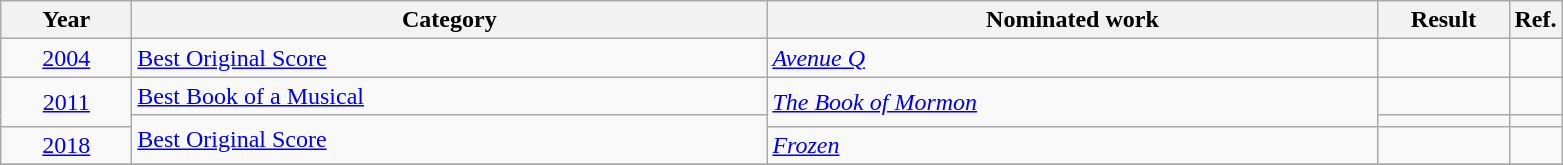<table class=wikitable>
<tr>
<th scope="col" style="width:5em;">Year</th>
<th scope="col" style="width:26em;">Category</th>
<th scope="col" style="width:25em;">Nominated work</th>
<th scope="col" style="width:5em;">Result</th>
<th>Ref.</th>
</tr>
<tr>
<td style="text-align:center;"><a href='#'>2004</a></td>
<td><a href='#'>Best Original Score</a></td>
<td><em><a href='#'>Avenue Q</a></em></td>
<td></td>
<td></td>
</tr>
<tr>
<td rowspan="2" style="text-align:center;"><a href='#'>2011</a></td>
<td><a href='#'>Best Book of a Musical</a></td>
<td rowspan="2"><em><a href='#'>The Book of Mormon</a></em></td>
<td></td>
<td></td>
</tr>
<tr>
<td rowspan="2"><a href='#'>Best Original Score</a></td>
<td></td>
<td></td>
</tr>
<tr>
<td style="text-align:center;"><a href='#'>2018</a></td>
<td><em><a href='#'>Frozen</a></em></td>
<td></td>
<td></td>
</tr>
<tr>
</tr>
</table>
